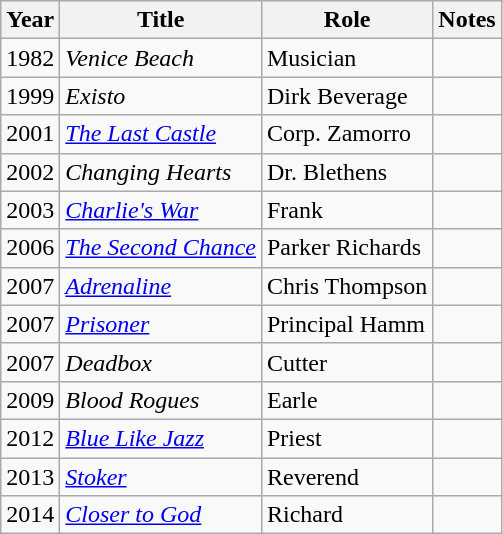<table class="wikitable sortable">
<tr>
<th>Year</th>
<th>Title</th>
<th>Role</th>
<th>Notes</th>
</tr>
<tr>
<td>1982</td>
<td><em>Venice Beach</em></td>
<td>Musician</td>
<td></td>
</tr>
<tr>
<td>1999</td>
<td><em>Existo</em></td>
<td>Dirk Beverage</td>
<td></td>
</tr>
<tr>
<td>2001</td>
<td><em><a href='#'>The Last Castle</a></em></td>
<td>Corp. Zamorro</td>
<td></td>
</tr>
<tr>
<td>2002</td>
<td><em>Changing Hearts</em></td>
<td>Dr. Blethens</td>
<td></td>
</tr>
<tr>
<td>2003</td>
<td><em><a href='#'>Charlie's War</a></em></td>
<td>Frank</td>
<td></td>
</tr>
<tr>
<td>2006</td>
<td><em><a href='#'>The Second Chance</a></em></td>
<td>Parker Richards</td>
<td></td>
</tr>
<tr>
<td>2007</td>
<td><em><a href='#'>Adrenaline</a></em></td>
<td>Chris Thompson</td>
<td></td>
</tr>
<tr>
<td>2007</td>
<td><em><a href='#'>Prisoner</a></em></td>
<td>Principal Hamm</td>
<td></td>
</tr>
<tr>
<td>2007</td>
<td><em>Deadbox</em></td>
<td>Cutter</td>
<td></td>
</tr>
<tr>
<td>2009</td>
<td><em>Blood Rogues</em></td>
<td>Earle</td>
<td></td>
</tr>
<tr>
<td>2012</td>
<td><em><a href='#'>Blue Like Jazz</a></em></td>
<td>Priest</td>
<td></td>
</tr>
<tr>
<td>2013</td>
<td><em><a href='#'>Stoker</a></em></td>
<td>Reverend</td>
<td></td>
</tr>
<tr>
<td>2014</td>
<td><em><a href='#'>Closer to God</a></em></td>
<td>Richard</td>
<td></td>
</tr>
</table>
